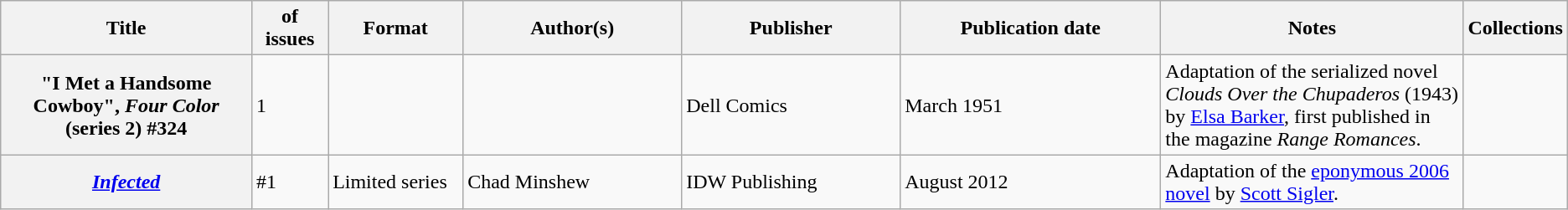<table class="wikitable">
<tr>
<th>Title</th>
<th style="width:40pt"> of issues</th>
<th style="width:75pt">Format</th>
<th style="width:125pt">Author(s)</th>
<th style="width:125pt">Publisher</th>
<th style="width:150pt">Publication date</th>
<th style="width:175pt">Notes</th>
<th>Collections</th>
</tr>
<tr>
<th>"I Met a Handsome Cowboy", <em>Four Color</em> (series 2) #324</th>
<td>1</td>
<td></td>
<td></td>
<td>Dell Comics</td>
<td>March 1951</td>
<td>Adaptation of the serialized novel <em>Clouds Over the Chupaderos</em> (1943) by <a href='#'>Elsa Barker</a>, first published in the magazine <em>Range Romances</em>.</td>
<td></td>
</tr>
<tr>
<th><em><a href='#'>Infected</a></em></th>
<td>#1</td>
<td>Limited series </td>
<td>Chad Minshew</td>
<td>IDW Publishing</td>
<td>August 2012</td>
<td>Adaptation of the <a href='#'>eponymous 2006 novel</a> by <a href='#'>Scott Sigler</a>.</td>
<td></td>
</tr>
</table>
